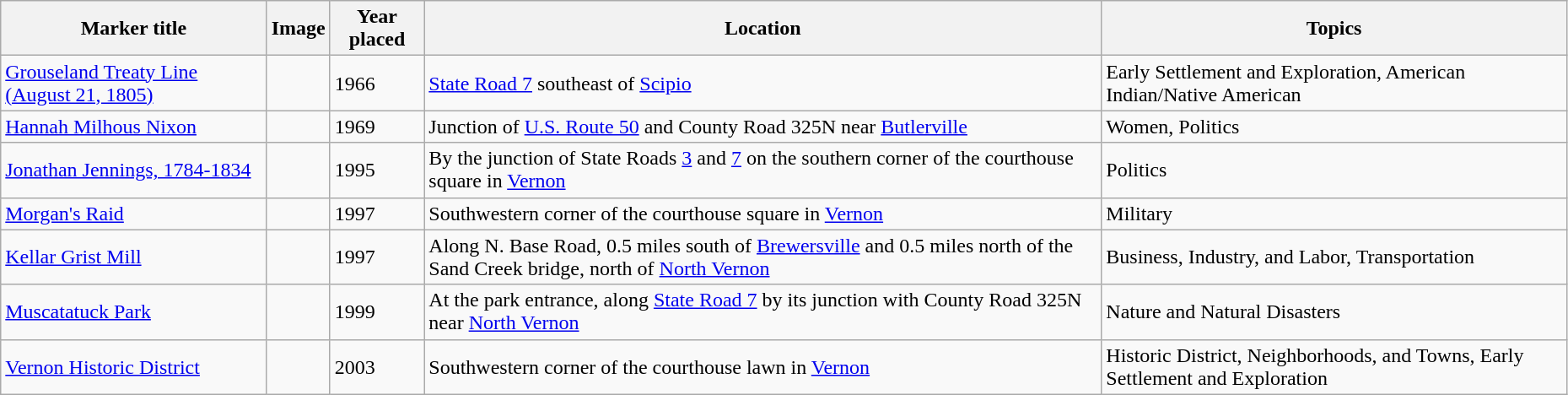<table class="wikitable sortable" style="width:98%">
<tr>
<th>Marker title</th>
<th class="unsortable">Image</th>
<th>Year placed</th>
<th>Location</th>
<th>Topics</th>
</tr>
<tr>
<td><a href='#'>Grouseland Treaty Line (August 21, 1805)</a></td>
<td></td>
<td>1966</td>
<td><a href='#'>State Road 7</a> southeast of <a href='#'>Scipio</a><br><small></small></td>
<td>Early Settlement and Exploration, American Indian/Native American</td>
</tr>
<tr ->
<td><a href='#'>Hannah Milhous Nixon</a></td>
<td></td>
<td>1969</td>
<td>Junction of <a href='#'>U.S. Route 50</a> and County Road 325N near <a href='#'>Butlerville</a><br><small></small></td>
<td>Women, Politics</td>
</tr>
<tr ->
<td><a href='#'>Jonathan Jennings, 1784-1834</a></td>
<td></td>
<td>1995</td>
<td>By the junction of State Roads <a href='#'>3</a> and <a href='#'>7</a> on the southern corner of the courthouse square in <a href='#'>Vernon</a><br><small></small></td>
<td>Politics</td>
</tr>
<tr ->
<td><a href='#'>Morgan's Raid</a></td>
<td></td>
<td>1997</td>
<td>Southwestern corner of the courthouse square in <a href='#'>Vernon</a><br><small></small></td>
<td>Military</td>
</tr>
<tr ->
<td><a href='#'>Kellar Grist Mill</a></td>
<td></td>
<td>1997</td>
<td>Along N. Base Road, 0.5 miles south of <a href='#'>Brewersville</a> and 0.5 miles north of the Sand Creek bridge, north of <a href='#'>North Vernon</a><br><small></small></td>
<td>Business, Industry, and Labor, Transportation</td>
</tr>
<tr ->
<td><a href='#'>Muscatatuck Park</a></td>
<td></td>
<td>1999</td>
<td>At the park entrance, along <a href='#'>State Road 7</a> by its junction with County Road 325N near <a href='#'>North Vernon</a><br><small></small></td>
<td>Nature and Natural Disasters</td>
</tr>
<tr ->
<td><a href='#'>Vernon Historic District</a></td>
<td></td>
<td>2003</td>
<td>Southwestern corner of the courthouse lawn in <a href='#'>Vernon</a><br><small></small></td>
<td>Historic District, Neighborhoods, and Towns, Early Settlement and Exploration</td>
</tr>
</table>
